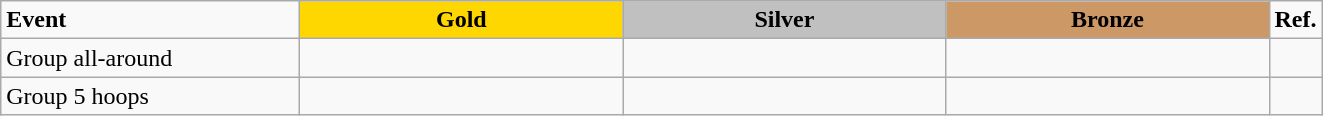<table class="wikitable">
<tr>
<td style="width:12em;"><strong>Event</strong></td>
<td style="text-align:center; background:gold; width:13em;"><strong>Gold</strong></td>
<td style="text-align:center; background:silver; width:13em;"><strong>Silver</strong></td>
<td style="text-align:center; background:#c96; width:13em;"><strong>Bronze</strong></td>
<td style="width:1em;"><strong>Ref.</strong></td>
</tr>
<tr>
<td>Group all-around</td>
<td><br></td>
<td><br></td>
<td><br></td>
<td></td>
</tr>
<tr>
<td>Group 5 hoops</td>
<td><br></td>
<td><br></td>
<td><br></td>
<td></td>
</tr>
</table>
